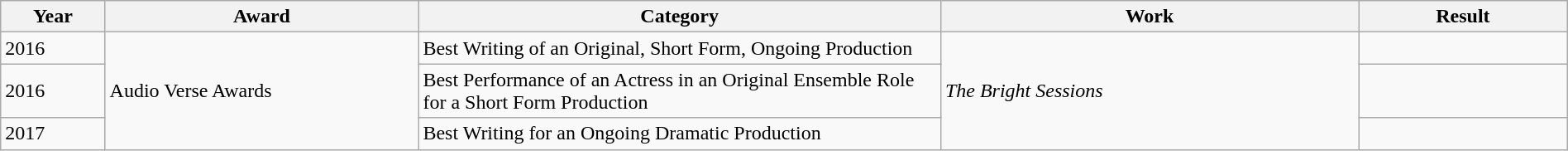<table class="wikitable" style="width: 100%;">
<tr>
<th style="width: 5%;">Year</th>
<th style="width: 15%;">Award</th>
<th style="width: 25%;">Category</th>
<th width="20%">Work</th>
<th style="width: 10%;">Result</th>
</tr>
<tr>
<td>2016</td>
<td rowspan=5>Audio Verse Awards</td>
<td>Best Writing of an Original, Short Form, Ongoing Production</td>
<td rowspan=5><em>The Bright Sessions</em></td>
<td></td>
</tr>
<tr>
<td>2016</td>
<td>Best Performance of an Actress in an Original Ensemble Role for a Short Form Production</td>
<td></td>
</tr>
<tr>
<td>2017</td>
<td>Best Writing for an Ongoing Dramatic Production</td>
<td></td>
</tr>
</table>
